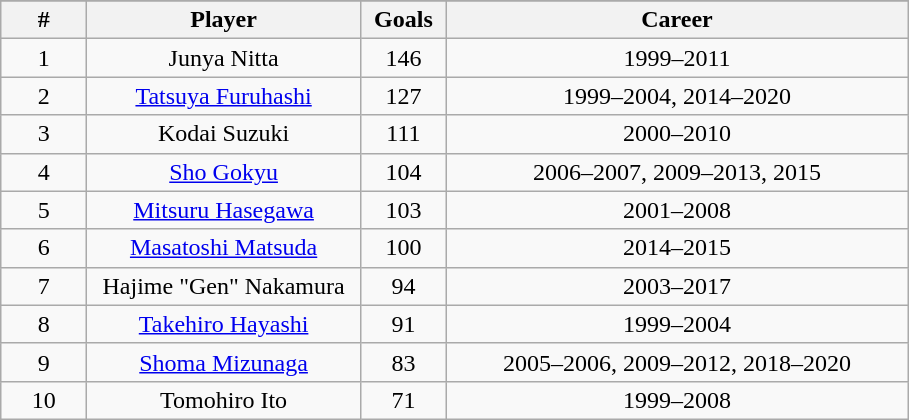<table class="wikitable" style="text-align:center;">
<tr>
</tr>
<tr>
<th width=50px>#</th>
<th style="width:175px;">Player</th>
<th width=50px>Goals</th>
<th style="width:300px;">Career</th>
</tr>
<tr>
<td>1</td>
<td>Junya Nitta</td>
<td>146</td>
<td>1999–2011</td>
</tr>
<tr>
<td>2</td>
<td><a href='#'>Tatsuya Furuhashi</a></td>
<td>127</td>
<td>1999–2004, 2014–2020</td>
</tr>
<tr>
<td>3</td>
<td>Kodai Suzuki</td>
<td>111</td>
<td>2000–2010</td>
</tr>
<tr>
<td>4</td>
<td><a href='#'>Sho Gokyu</a></td>
<td>104</td>
<td>2006–2007, 2009–2013, 2015</td>
</tr>
<tr>
<td>5</td>
<td><a href='#'>Mitsuru Hasegawa</a></td>
<td>103</td>
<td>2001–2008</td>
</tr>
<tr>
<td>6</td>
<td><a href='#'>Masatoshi Matsuda</a></td>
<td>100</td>
<td>2014–2015</td>
</tr>
<tr>
<td>7</td>
<td>Hajime "Gen" Nakamura</td>
<td>94</td>
<td>2003–2017</td>
</tr>
<tr>
<td>8</td>
<td><a href='#'>Takehiro Hayashi</a></td>
<td>91</td>
<td>1999–2004</td>
</tr>
<tr>
<td>9</td>
<td><a href='#'>Shoma Mizunaga</a></td>
<td>83</td>
<td>2005–2006, 2009–2012, 2018–2020</td>
</tr>
<tr>
<td>10</td>
<td>Tomohiro Ito</td>
<td>71</td>
<td>1999–2008</td>
</tr>
</table>
